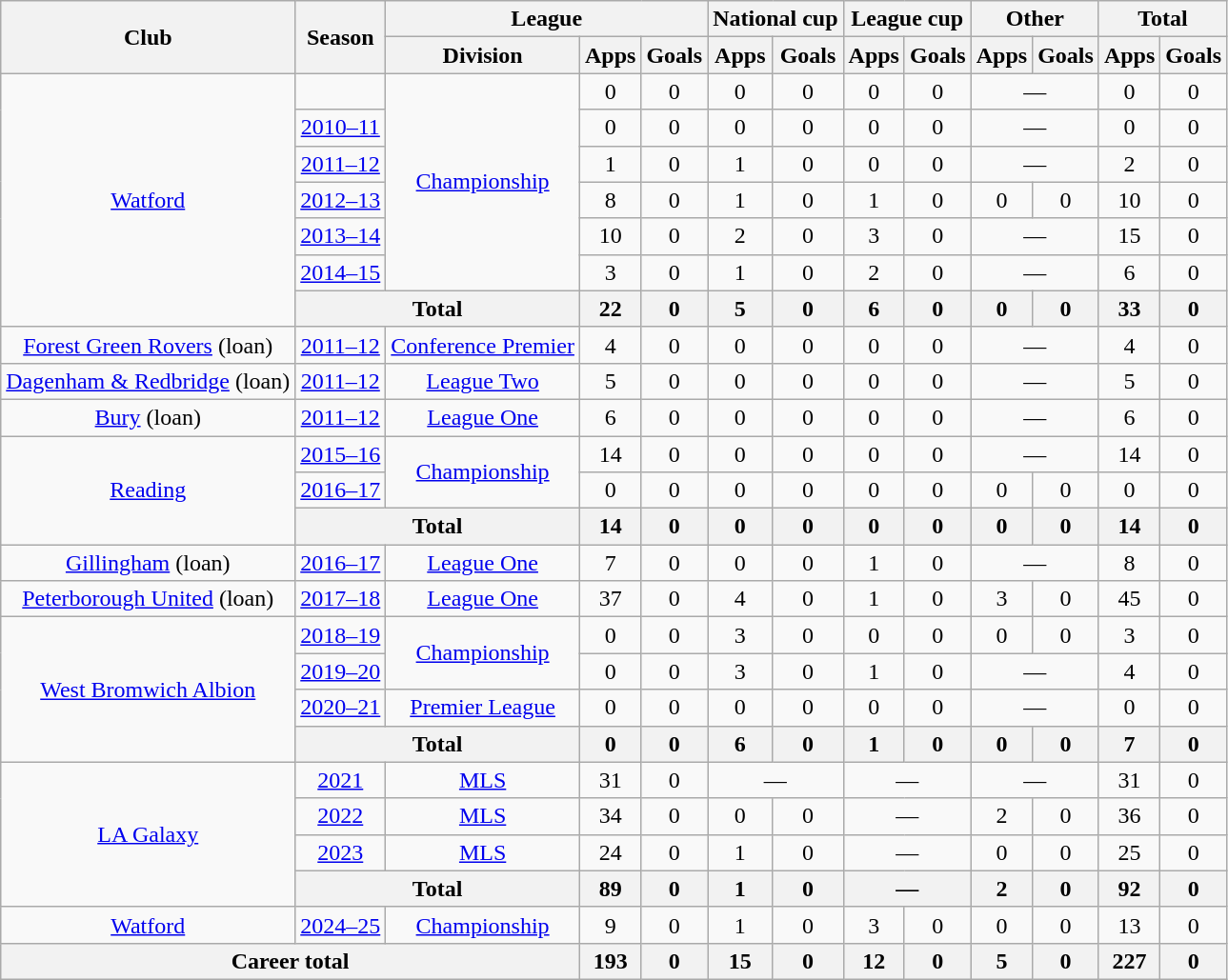<table class="wikitable" style="text-align:center">
<tr>
<th rowspan="2">Club</th>
<th rowspan="2">Season</th>
<th colspan="3">League</th>
<th colspan="2">National cup</th>
<th colspan="2">League cup</th>
<th colspan="2">Other</th>
<th colspan="2">Total</th>
</tr>
<tr>
<th>Division</th>
<th>Apps</th>
<th>Goals</th>
<th>Apps</th>
<th>Goals</th>
<th>Apps</th>
<th>Goals</th>
<th>Apps</th>
<th>Goals</th>
<th>Apps</th>
<th>Goals</th>
</tr>
<tr>
<td rowspan="7"><a href='#'>Watford</a></td>
<td></td>
<td rowspan="6"><a href='#'>Championship</a></td>
<td>0</td>
<td>0</td>
<td>0</td>
<td>0</td>
<td>0</td>
<td>0</td>
<td colspan="2">—</td>
<td>0</td>
<td>0</td>
</tr>
<tr>
<td><a href='#'>2010–11</a></td>
<td>0</td>
<td>0</td>
<td>0</td>
<td>0</td>
<td>0</td>
<td>0</td>
<td colspan="2">—</td>
<td>0</td>
<td>0</td>
</tr>
<tr>
<td><a href='#'>2011–12</a></td>
<td>1</td>
<td>0</td>
<td>1</td>
<td>0</td>
<td>0</td>
<td>0</td>
<td colspan="2">—</td>
<td>2</td>
<td>0</td>
</tr>
<tr>
<td><a href='#'>2012–13</a></td>
<td>8</td>
<td>0</td>
<td>1</td>
<td>0</td>
<td>1</td>
<td>0</td>
<td>0</td>
<td>0</td>
<td>10</td>
<td>0</td>
</tr>
<tr>
<td><a href='#'>2013–14</a></td>
<td>10</td>
<td>0</td>
<td>2</td>
<td>0</td>
<td>3</td>
<td>0</td>
<td colspan="2">—</td>
<td>15</td>
<td>0</td>
</tr>
<tr>
<td><a href='#'>2014–15</a></td>
<td>3</td>
<td>0</td>
<td>1</td>
<td>0</td>
<td>2</td>
<td>0</td>
<td colspan="2">—</td>
<td>6</td>
<td>0</td>
</tr>
<tr>
<th colspan="2">Total</th>
<th>22</th>
<th>0</th>
<th>5</th>
<th>0</th>
<th>6</th>
<th>0</th>
<th>0</th>
<th>0</th>
<th>33</th>
<th>0</th>
</tr>
<tr>
<td><a href='#'>Forest Green Rovers</a> (loan)</td>
<td><a href='#'>2011–12</a></td>
<td><a href='#'>Conference Premier</a></td>
<td>4</td>
<td>0</td>
<td>0</td>
<td>0</td>
<td>0</td>
<td>0</td>
<td colspan="2">—</td>
<td>4</td>
<td>0</td>
</tr>
<tr>
<td><a href='#'>Dagenham & Redbridge</a> (loan)</td>
<td><a href='#'>2011–12</a></td>
<td><a href='#'>League Two</a></td>
<td>5</td>
<td>0</td>
<td>0</td>
<td>0</td>
<td>0</td>
<td>0</td>
<td colspan="2">—</td>
<td>5</td>
<td>0</td>
</tr>
<tr>
<td><a href='#'>Bury</a> (loan)</td>
<td><a href='#'>2011–12</a></td>
<td><a href='#'>League One</a></td>
<td>6</td>
<td>0</td>
<td>0</td>
<td>0</td>
<td>0</td>
<td>0</td>
<td colspan="2">—</td>
<td>6</td>
<td>0</td>
</tr>
<tr>
<td rowspan="3"><a href='#'>Reading</a></td>
<td><a href='#'>2015–16</a></td>
<td rowspan="2"><a href='#'>Championship</a></td>
<td>14</td>
<td>0</td>
<td>0</td>
<td>0</td>
<td>0</td>
<td>0</td>
<td colspan="2">—</td>
<td>14</td>
<td>0</td>
</tr>
<tr>
<td><a href='#'>2016–17</a></td>
<td>0</td>
<td>0</td>
<td>0</td>
<td>0</td>
<td>0</td>
<td>0</td>
<td>0</td>
<td>0</td>
<td>0</td>
<td>0</td>
</tr>
<tr>
<th colspan="2">Total</th>
<th>14</th>
<th>0</th>
<th>0</th>
<th>0</th>
<th>0</th>
<th>0</th>
<th>0</th>
<th>0</th>
<th>14</th>
<th>0</th>
</tr>
<tr>
<td><a href='#'>Gillingham</a> (loan)</td>
<td><a href='#'>2016–17</a></td>
<td><a href='#'>League One</a></td>
<td>7</td>
<td>0</td>
<td>0</td>
<td>0</td>
<td>1</td>
<td>0</td>
<td colspan="2">—</td>
<td>8</td>
<td>0</td>
</tr>
<tr>
<td><a href='#'>Peterborough United</a> (loan)</td>
<td><a href='#'>2017–18</a></td>
<td><a href='#'>League One</a></td>
<td>37</td>
<td>0</td>
<td>4</td>
<td>0</td>
<td>1</td>
<td>0</td>
<td>3</td>
<td>0</td>
<td>45</td>
<td>0</td>
</tr>
<tr>
<td rowspan=4><a href='#'>West Bromwich Albion</a></td>
<td><a href='#'>2018–19</a></td>
<td rowspan=2><a href='#'>Championship</a></td>
<td>0</td>
<td>0</td>
<td>3</td>
<td>0</td>
<td>0</td>
<td>0</td>
<td>0</td>
<td>0</td>
<td>3</td>
<td>0</td>
</tr>
<tr>
<td><a href='#'>2019–20</a></td>
<td>0</td>
<td>0</td>
<td>3</td>
<td>0</td>
<td>1</td>
<td>0</td>
<td colspan="2">—</td>
<td>4</td>
<td>0</td>
</tr>
<tr>
<td><a href='#'>2020–21</a></td>
<td><a href='#'>Premier League</a></td>
<td>0</td>
<td>0</td>
<td>0</td>
<td>0</td>
<td>0</td>
<td>0</td>
<td colspan=2>—</td>
<td>0</td>
<td>0</td>
</tr>
<tr>
<th colspan=2>Total</th>
<th>0</th>
<th>0</th>
<th>6</th>
<th>0</th>
<th>1</th>
<th>0</th>
<th>0</th>
<th>0</th>
<th>7</th>
<th>0</th>
</tr>
<tr>
<td rowspan=4><a href='#'>LA Galaxy</a></td>
<td><a href='#'>2021</a></td>
<td><a href='#'>MLS</a></td>
<td>31</td>
<td>0</td>
<td colspan="2">—</td>
<td colspan="2">—</td>
<td colspan="2">—</td>
<td>31</td>
<td>0</td>
</tr>
<tr>
<td><a href='#'>2022</a></td>
<td><a href='#'>MLS</a></td>
<td>34</td>
<td>0</td>
<td>0</td>
<td>0</td>
<td colspan="2">—</td>
<td>2</td>
<td>0</td>
<td>36</td>
<td>0</td>
</tr>
<tr>
<td><a href='#'>2023</a></td>
<td><a href='#'>MLS</a></td>
<td>24</td>
<td>0</td>
<td>1</td>
<td>0</td>
<td colspan="2">—</td>
<td>0</td>
<td>0</td>
<td>25</td>
<td>0</td>
</tr>
<tr>
<th colspan="2">Total</th>
<th>89</th>
<th>0</th>
<th>1</th>
<th>0</th>
<th colspan="2">—</th>
<th>2</th>
<th>0</th>
<th>92</th>
<th>0</th>
</tr>
<tr>
<td><a href='#'>Watford</a></td>
<td {{nowrap><a href='#'>2024–25</a></td>
<td><a href='#'>Championship</a></td>
<td>9</td>
<td>0</td>
<td>1</td>
<td>0</td>
<td>3</td>
<td>0</td>
<td>0</td>
<td>0</td>
<td>13</td>
<td>0</td>
</tr>
<tr>
<th colspan="3">Career total</th>
<th>193</th>
<th>0</th>
<th>15</th>
<th>0</th>
<th>12</th>
<th>0</th>
<th>5</th>
<th>0</th>
<th>227</th>
<th>0</th>
</tr>
</table>
